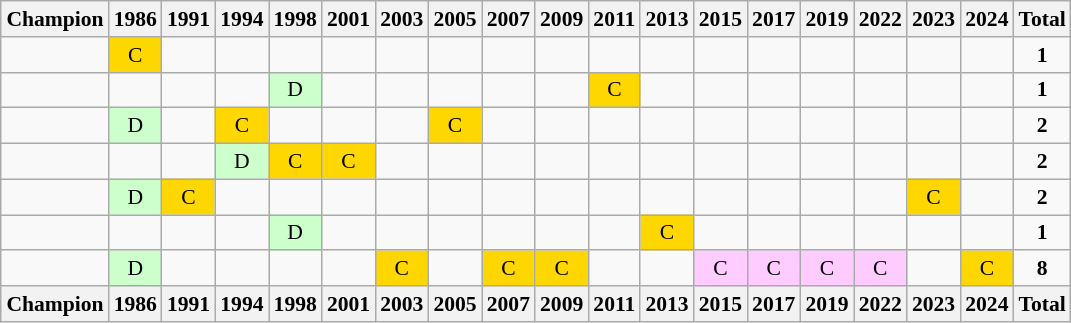<table class="wikitable" style="text-align: center; font-size: 90%; margin-left: 1em;">
<tr>
<th>Champion</th>
<th>1986</th>
<th>1991</th>
<th>1994</th>
<th>1998</th>
<th>2001</th>
<th>2003</th>
<th>2005</th>
<th>2007</th>
<th>2009</th>
<th>2011</th>
<th>2013</th>
<th>2015</th>
<th>2017</th>
<th>2019</th>
<th>2022</th>
<th>2023</th>
<th>2024</th>
<th>Total</th>
</tr>
<tr>
<td style="text-align: left;"></td>
<td style="background-color: gold;">C</td>
<td></td>
<td></td>
<td></td>
<td></td>
<td></td>
<td></td>
<td></td>
<td></td>
<td></td>
<td></td>
<td></td>
<td></td>
<td></td>
<td></td>
<td></td>
<td></td>
<td><strong>1</strong></td>
</tr>
<tr>
<td style="text-align: left;"></td>
<td></td>
<td></td>
<td></td>
<td style="background-color: #ccffcc;">D</td>
<td></td>
<td></td>
<td></td>
<td></td>
<td></td>
<td style="background-color: gold;">C</td>
<td></td>
<td></td>
<td></td>
<td></td>
<td></td>
<td></td>
<td></td>
<td><strong>1</strong></td>
</tr>
<tr>
<td style="text-align: left;"></td>
<td style="background-color: #ccffcc;">D</td>
<td></td>
<td style="background-color: gold;">C</td>
<td></td>
<td></td>
<td></td>
<td style="background-color: gold;">C</td>
<td></td>
<td></td>
<td></td>
<td></td>
<td></td>
<td></td>
<td></td>
<td></td>
<td></td>
<td></td>
<td><strong>2</strong></td>
</tr>
<tr>
<td style="text-align: left;"></td>
<td></td>
<td></td>
<td style="background-color: #ccffcc;">D</td>
<td style="background-color: gold;">C</td>
<td style="background-color: gold;">C</td>
<td></td>
<td></td>
<td></td>
<td></td>
<td></td>
<td></td>
<td></td>
<td></td>
<td></td>
<td></td>
<td></td>
<td></td>
<td><strong>2</strong></td>
</tr>
<tr>
<td style="text-align: left;"></td>
<td style="background-color: #ccffcc;">D</td>
<td style="background-color: gold;">C</td>
<td></td>
<td></td>
<td></td>
<td></td>
<td></td>
<td></td>
<td></td>
<td></td>
<td></td>
<td></td>
<td></td>
<td></td>
<td></td>
<td style="background-color: gold;">C</td>
<td></td>
<td><strong>2</strong></td>
</tr>
<tr>
<td style="text-align: left;"></td>
<td></td>
<td></td>
<td></td>
<td style="background-color: #ccffcc;">D</td>
<td></td>
<td></td>
<td></td>
<td></td>
<td></td>
<td></td>
<td style="background-color: gold;">C</td>
<td></td>
<td></td>
<td></td>
<td></td>
<td></td>
<td></td>
<td><strong>1</strong></td>
</tr>
<tr>
<td style="text-align: left;"></td>
<td style="background-color: #ccffcc;">D</td>
<td></td>
<td></td>
<td></td>
<td></td>
<td style="background-color: gold;">C</td>
<td></td>
<td style="background-color: gold;">C</td>
<td style="background-color: gold;">C</td>
<td></td>
<td></td>
<td style="background-color: #ffccff;">C</td>
<td style="background-color: #ffccff;">C</td>
<td style="background-color: #ffccff;">C</td>
<td style="background-color: #ffccff;">C</td>
<td></td>
<td style="background-color: gold;">C</td>
<td><strong>8</strong></td>
</tr>
<tr>
<th>Champion</th>
<th>1986</th>
<th>1991</th>
<th>1994</th>
<th>1998</th>
<th>2001</th>
<th>2003</th>
<th>2005</th>
<th>2007</th>
<th>2009</th>
<th>2011</th>
<th>2013</th>
<th>2015</th>
<th>2017</th>
<th>2019</th>
<th>2022</th>
<th>2023</th>
<th>2024</th>
<th>Total</th>
</tr>
</table>
